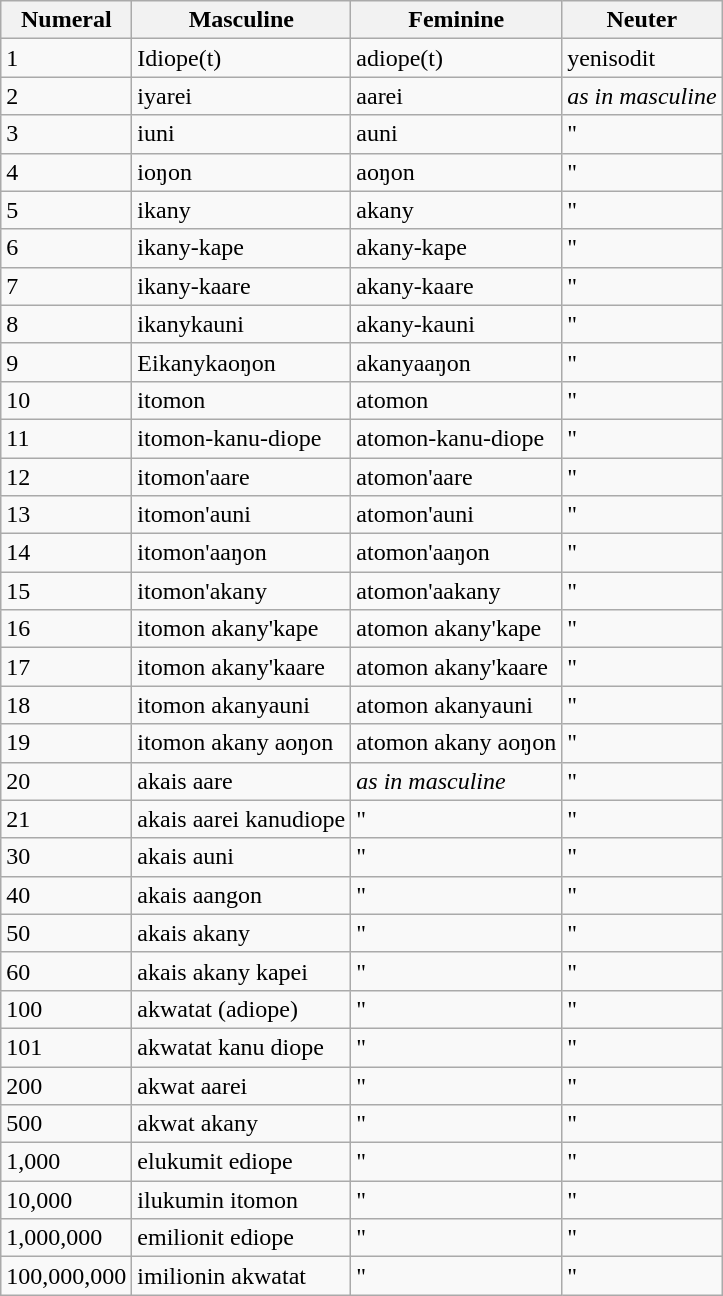<table class="wikitable">
<tr>
<th>Numeral</th>
<th>Masculine</th>
<th>Feminine</th>
<th>Neuter</th>
</tr>
<tr>
<td>1</td>
<td>Idiope(t)</td>
<td>adiope(t)</td>
<td>yenisodit</td>
</tr>
<tr>
<td>2</td>
<td>iyarei</td>
<td>aarei</td>
<td><em>as in masculine</em></td>
</tr>
<tr>
<td>3</td>
<td>iuni</td>
<td>auni</td>
<td>"</td>
</tr>
<tr>
<td>4</td>
<td>ioŋon</td>
<td>aoŋon</td>
<td>"</td>
</tr>
<tr>
<td>5</td>
<td>ikany</td>
<td>akany</td>
<td>"</td>
</tr>
<tr>
<td>6</td>
<td>ikany-kape</td>
<td>akany-kape</td>
<td>"</td>
</tr>
<tr>
<td>7</td>
<td>ikany-kaare</td>
<td>akany-kaare</td>
<td>"</td>
</tr>
<tr>
<td>8</td>
<td>ikanykauni</td>
<td>akany-kauni</td>
<td>"</td>
</tr>
<tr>
<td>9</td>
<td>Eikanykaoŋon</td>
<td>akanyaaŋon</td>
<td>"</td>
</tr>
<tr>
<td>10</td>
<td>itomon</td>
<td>atomon</td>
<td>"</td>
</tr>
<tr>
<td>11</td>
<td>itomon-kanu-diope</td>
<td>atomon-kanu-diope</td>
<td>"</td>
</tr>
<tr>
<td>12</td>
<td>itomon'aare</td>
<td>atomon'aare</td>
<td>"</td>
</tr>
<tr>
<td>13</td>
<td>itomon'auni</td>
<td>atomon'auni</td>
<td>"</td>
</tr>
<tr>
<td>14</td>
<td>itomon'aaŋon</td>
<td>atomon'aaŋon</td>
<td>"</td>
</tr>
<tr>
<td>15</td>
<td>itomon'akany</td>
<td>atomon'aakany</td>
<td>"</td>
</tr>
<tr>
<td>16</td>
<td>itomon akany'kape</td>
<td>atomon akany'kape</td>
<td>"</td>
</tr>
<tr>
<td>17</td>
<td>itomon akany'kaare</td>
<td>atomon akany'kaare</td>
<td>"</td>
</tr>
<tr>
<td>18</td>
<td>itomon akanyauni</td>
<td>atomon akanyauni</td>
<td>"</td>
</tr>
<tr>
<td>19</td>
<td>itomon akany aoŋon</td>
<td>atomon akany aoŋon</td>
<td>"</td>
</tr>
<tr>
<td>20</td>
<td>akais aare</td>
<td><em>as in masculine</em></td>
<td>"</td>
</tr>
<tr>
<td>21</td>
<td>akais aarei kanudiope</td>
<td>"</td>
<td>"</td>
</tr>
<tr>
<td>30</td>
<td>akais auni</td>
<td>"</td>
<td>"</td>
</tr>
<tr>
<td>40</td>
<td>akais aangon</td>
<td>"</td>
<td>"</td>
</tr>
<tr>
<td>50</td>
<td>akais akany</td>
<td>"</td>
<td>"</td>
</tr>
<tr>
<td>60</td>
<td>akais akany kapei</td>
<td>"</td>
<td>"</td>
</tr>
<tr>
<td>100</td>
<td>akwatat (adiope)</td>
<td>"</td>
<td>"</td>
</tr>
<tr>
<td>101</td>
<td>akwatat kanu diope</td>
<td>"</td>
<td>"</td>
</tr>
<tr>
<td>200</td>
<td>akwat aarei</td>
<td>"</td>
<td>"</td>
</tr>
<tr>
<td>500</td>
<td>akwat akany</td>
<td>"</td>
<td>"</td>
</tr>
<tr>
<td>1,000</td>
<td>elukumit ediope</td>
<td>"</td>
<td>"</td>
</tr>
<tr>
<td>10,000</td>
<td>ilukumin itomon</td>
<td>"</td>
<td>"</td>
</tr>
<tr>
<td>1,000,000</td>
<td>emilionit ediope</td>
<td>"</td>
<td>"</td>
</tr>
<tr>
<td>100,000,000</td>
<td>imilionin akwatat</td>
<td>"</td>
<td>"</td>
</tr>
</table>
